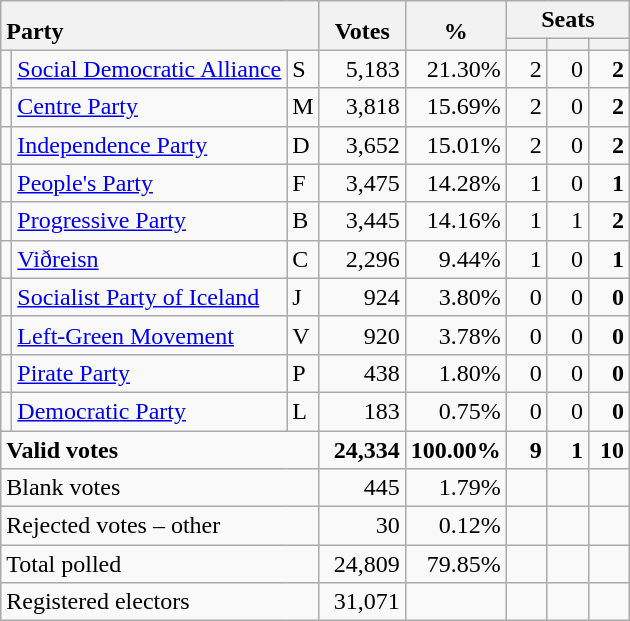<table class="wikitable" border="1" style="text-align:right;">
<tr>
<th style="text-align:left;" valign=bottom rowspan=2 colspan=3>Party</th>
<th align=center valign=bottom rowspan=2 width="50">Votes</th>
<th align=center valign=bottom rowspan=2 width="50">%</th>
<th colspan=3>Seats</th>
</tr>
<tr>
<th align=center valign=bottom width="20"><small></small></th>
<th align=center valign=bottom width="20"><small><a href='#'></a></small></th>
<th align=center valign=bottom width="20"><small></small></th>
</tr>
<tr>
<td></td>
<td align=left style="white-space: nowrap;"><a href='#'>Social Democratic Alliance</a></td>
<td align=left>S</td>
<td>5,183</td>
<td>21.30%</td>
<td>2</td>
<td>0</td>
<td><strong>2</strong></td>
</tr>
<tr>
<td></td>
<td align=left><a href='#'>Centre Party</a></td>
<td align=left>M</td>
<td>3,818</td>
<td>15.69%</td>
<td>2</td>
<td>0</td>
<td><strong>2</strong></td>
</tr>
<tr>
<td></td>
<td align=left><a href='#'>Independence Party</a></td>
<td align=left>D</td>
<td>3,652</td>
<td>15.01%</td>
<td>2</td>
<td>0</td>
<td><strong>2</strong></td>
</tr>
<tr>
<td></td>
<td align=left><a href='#'>People's Party</a></td>
<td align=left>F</td>
<td>3,475</td>
<td>14.28%</td>
<td>1</td>
<td>0</td>
<td><strong>1</strong></td>
</tr>
<tr>
<td></td>
<td align=left><a href='#'>Progressive Party</a></td>
<td align=left>B</td>
<td>3,445</td>
<td>14.16%</td>
<td>1</td>
<td>1</td>
<td><strong>2</strong></td>
</tr>
<tr>
<td></td>
<td align=left><a href='#'>Viðreisn</a></td>
<td align=left>C</td>
<td>2,296</td>
<td>9.44%</td>
<td>1</td>
<td>0</td>
<td><strong>1</strong></td>
</tr>
<tr>
<td></td>
<td align=left><a href='#'>Socialist Party of Iceland</a></td>
<td align=left>J</td>
<td>924</td>
<td>3.80%</td>
<td>0</td>
<td>0</td>
<td><strong>0</strong></td>
</tr>
<tr>
<td></td>
<td align=left><a href='#'>Left-Green Movement</a></td>
<td align=left>V</td>
<td>920</td>
<td>3.78%</td>
<td>0</td>
<td>0</td>
<td><strong>0</strong></td>
</tr>
<tr>
<td></td>
<td align=left><a href='#'>Pirate Party</a></td>
<td align=left>P</td>
<td>438</td>
<td>1.80%</td>
<td>0</td>
<td>0</td>
<td><strong>0</strong></td>
</tr>
<tr>
<td></td>
<td align=left><a href='#'>Democratic Party</a></td>
<td align=left>L</td>
<td>183</td>
<td>0.75%</td>
<td>0</td>
<td>0</td>
<td><strong>0</strong></td>
</tr>
<tr style="font-weight:bold">
<td align=left colspan=3>Valid votes</td>
<td>24,334</td>
<td>100.00%</td>
<td>9</td>
<td>1</td>
<td>10</td>
</tr>
<tr>
<td align=left colspan=3>Blank votes</td>
<td>445</td>
<td>1.79%</td>
<td></td>
<td></td>
<td></td>
</tr>
<tr>
<td align=left colspan=3>Rejected votes – other</td>
<td>30</td>
<td>0.12%</td>
<td></td>
<td></td>
<td></td>
</tr>
<tr>
<td align=left colspan=3>Total polled</td>
<td>24,809</td>
<td>79.85%</td>
<td></td>
<td></td>
<td></td>
</tr>
<tr>
<td align=left colspan=3>Registered electors</td>
<td>31,071</td>
<td></td>
<td></td>
<td></td>
<td></td>
</tr>
</table>
